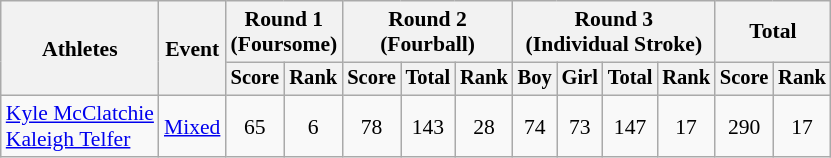<table class="wikitable" style="font-size:90%">
<tr>
<th rowspan="2">Athletes</th>
<th rowspan="2">Event</th>
<th colspan="2">Round 1<br>(Foursome)</th>
<th colspan="3">Round 2<br>(Fourball)</th>
<th colspan="4">Round 3<br>(Individual Stroke)</th>
<th colspan="2">Total</th>
</tr>
<tr style="font-size:95%">
<th>Score</th>
<th>Rank</th>
<th>Score</th>
<th>Total</th>
<th>Rank</th>
<th>Boy</th>
<th>Girl</th>
<th>Total</th>
<th>Rank</th>
<th>Score</th>
<th>Rank</th>
</tr>
<tr align=center>
<td align=left><a href='#'>Kyle McClatchie</a><br><a href='#'>Kaleigh Telfer</a></td>
<td align=left><a href='#'>Mixed</a></td>
<td>65</td>
<td>6</td>
<td>78</td>
<td>143</td>
<td>28</td>
<td>74</td>
<td>73</td>
<td>147</td>
<td>17</td>
<td>290</td>
<td>17</td>
</tr>
</table>
